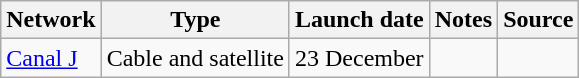<table class="wikitable sortable">
<tr>
<th>Network</th>
<th>Type</th>
<th>Launch date</th>
<th>Notes</th>
<th>Source</th>
</tr>
<tr>
<td><a href='#'>Canal J</a></td>
<td>Cable and satellite</td>
<td>23 December</td>
<td></td>
<td></td>
</tr>
</table>
